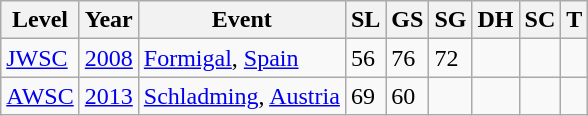<table class="wikitable sortable">
<tr>
<th>Level</th>
<th>Year</th>
<th>Event</th>
<th>SL</th>
<th>GS</th>
<th>SG</th>
<th>DH</th>
<th>SC</th>
<th>T</th>
</tr>
<tr>
<td><a href='#'>JWSC</a></td>
<td><a href='#'>2008</a></td>
<td> <a href='#'>Formigal</a>, <a href='#'>Spain</a></td>
<td>56</td>
<td>76</td>
<td>72</td>
<td></td>
<td></td>
<td></td>
</tr>
<tr>
<td><a href='#'>AWSC</a></td>
<td><a href='#'>2013</a></td>
<td> <a href='#'>Schladming</a>, <a href='#'>Austria</a></td>
<td>69</td>
<td>60</td>
<td></td>
<td></td>
<td></td>
<td></td>
</tr>
</table>
